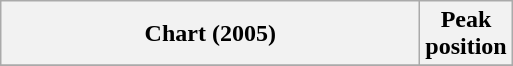<table class="wikitable sortable plainrowheaders" style="text-align:center">
<tr>
<th scope="col" style="width:17em;">Chart (2005)</th>
<th scope="col">Peak<br>position</th>
</tr>
<tr>
</tr>
</table>
